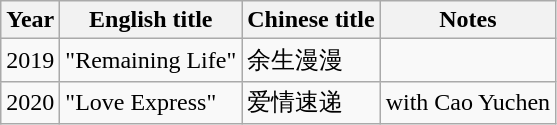<table class="wikitable">
<tr>
<th>Year</th>
<th>English title</th>
<th>Chinese title</th>
<th>Notes</th>
</tr>
<tr>
<td>2019</td>
<td>"Remaining Life"</td>
<td>余生漫漫</td>
<td></td>
</tr>
<tr>
<td>2020</td>
<td>"Love Express"</td>
<td>爱情速递</td>
<td>with Cao Yuchen</td>
</tr>
</table>
